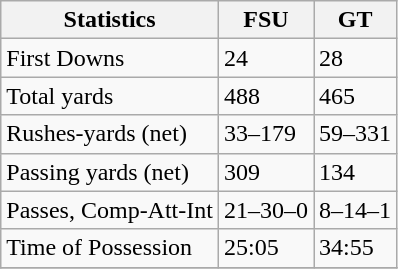<table class="wikitable">
<tr>
<th>Statistics</th>
<th>FSU</th>
<th>GT</th>
</tr>
<tr>
<td>First Downs</td>
<td>24</td>
<td>28</td>
</tr>
<tr>
<td>Total yards</td>
<td>488</td>
<td>465</td>
</tr>
<tr>
<td>Rushes-yards (net)</td>
<td>33–179</td>
<td>59–331</td>
</tr>
<tr>
<td>Passing yards (net)</td>
<td>309</td>
<td>134</td>
</tr>
<tr>
<td>Passes, Comp-Att-Int</td>
<td>21–30–0</td>
<td>8–14–1</td>
</tr>
<tr>
<td>Time of Possession</td>
<td>25:05</td>
<td>34:55</td>
</tr>
<tr>
</tr>
</table>
